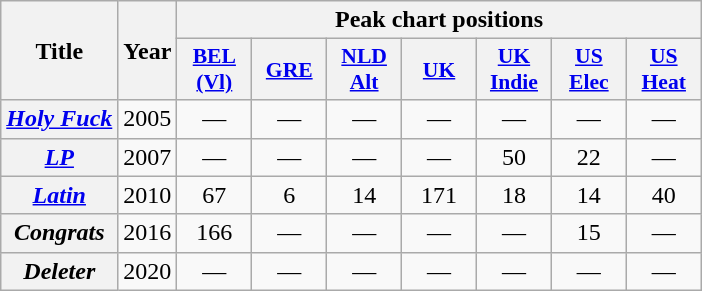<table class="wikitable plainrowheaders">
<tr>
<th scope="col" rowspan="2">Title</th>
<th scope="col" rowspan="2">Year</th>
<th scope="col" colspan="7">Peak chart positions</th>
</tr>
<tr>
<th scope="col" style="width:3em;font-size:90%"><a href='#'>BEL<br>(Vl)</a><br></th>
<th scope="col" style="width:3em;font-size:90%"><a href='#'>GRE</a><br></th>
<th scope="col" style="width:3em;font-size:90%"><a href='#'>NLD<br>Alt</a><br></th>
<th scope="col" style="width:3em;font-size:90%"><a href='#'>UK</a><br></th>
<th scope="col" style="width:3em;font-size:90%"><a href='#'>UK<br>Indie</a><br></th>
<th scope="col" style="width:3em;font-size:90%"><a href='#'>US<br>Elec</a><br></th>
<th scope="col" style="width:3em;font-size:90%"><a href='#'>US<br>Heat</a><br></th>
</tr>
<tr>
<th scope="row"><em><a href='#'>Holy Fuck</a></em></th>
<td>2005</td>
<td align=center>—</td>
<td align=center>—</td>
<td align=center>—</td>
<td align=center>—</td>
<td align=center>—</td>
<td align=center>—</td>
<td align=center>—</td>
</tr>
<tr>
<th scope="row"><em><a href='#'>LP</a></em></th>
<td>2007</td>
<td align=center>—</td>
<td align=center>—</td>
<td align=center>—</td>
<td align=center>—</td>
<td align=center>50</td>
<td align=center>22</td>
<td align=center>—</td>
</tr>
<tr>
<th scope="row"><em><a href='#'>Latin</a></em></th>
<td>2010</td>
<td align=center>67</td>
<td align=center>6</td>
<td align=center>14</td>
<td align=center>171</td>
<td align=center>18</td>
<td align=center>14</td>
<td align=center>40</td>
</tr>
<tr>
<th scope="row"><em>Congrats</em></th>
<td>2016</td>
<td align=center>166</td>
<td align=center>—</td>
<td align=center>—</td>
<td align=center>—</td>
<td align=center>—</td>
<td align=center>15</td>
<td align=center>—</td>
</tr>
<tr>
<th scope="row"><em>Deleter</em></th>
<td>2020</td>
<td align=center>—</td>
<td align=center>—</td>
<td align=center>—</td>
<td align=center>—</td>
<td align=center>—</td>
<td align=center>—</td>
<td align=center>—</td>
</tr>
</table>
